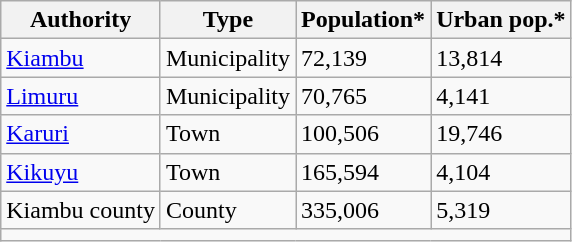<table class="wikitable">
<tr>
<th>Authority</th>
<th>Type</th>
<th>Population*</th>
<th>Urban pop.*</th>
</tr>
<tr>
<td><a href='#'>Kiambu</a></td>
<td>Municipality</td>
<td>72,139</td>
<td>13,814</td>
</tr>
<tr>
<td><a href='#'>Limuru</a></td>
<td>Municipality</td>
<td>70,765</td>
<td>4,141</td>
</tr>
<tr>
<td><a href='#'>Karuri</a></td>
<td>Town</td>
<td>100,506</td>
<td>19,746</td>
</tr>
<tr>
<td><a href='#'>Kikuyu</a></td>
<td>Town</td>
<td>165,594</td>
<td>4,104</td>
</tr>
<tr>
<td>Kiambu county</td>
<td>County</td>
<td>335,006</td>
<td>5,319</td>
</tr>
<tr>
<td colspan="4"></td>
</tr>
</table>
